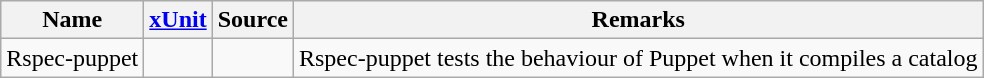<table class="wikitable sortable">
<tr>
<th>Name</th>
<th><a href='#'>xUnit</a></th>
<th>Source</th>
<th>Remarks</th>
</tr>
<tr>
<td>Rspec-puppet</td>
<td></td>
<td></td>
<td>Rspec-puppet tests the behaviour of Puppet when it compiles a catalog</td>
</tr>
</table>
